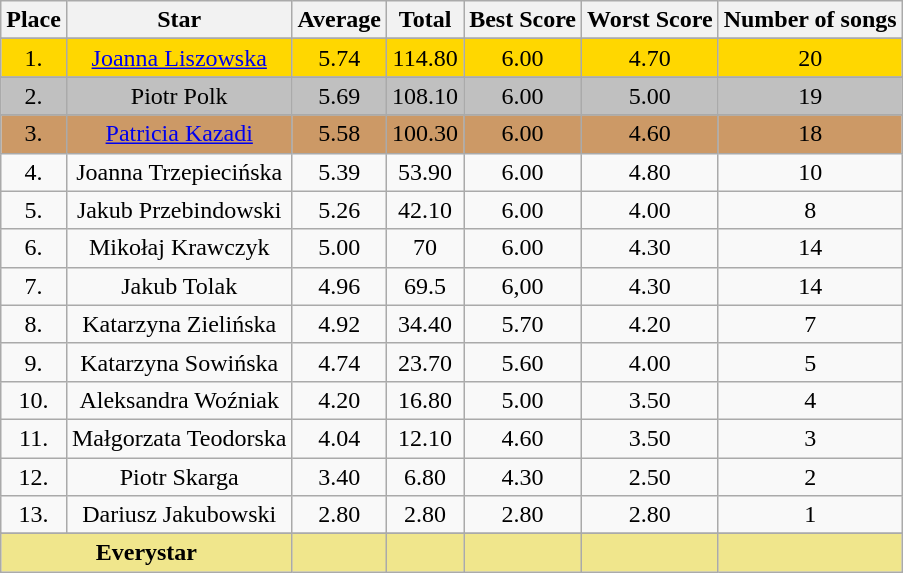<table class="sortable wikitable">
<tr>
<th>Place</th>
<th>Star</th>
<th>Average</th>
<th>Total</th>
<th>Best Score</th>
<th>Worst Score</th>
<th>Number of songs</th>
</tr>
<tr -->
</tr>
<tr bgcolor="gold">
<td align="center">1.</td>
<td align="center"><a href='#'>Joanna Liszowska</a></td>
<td align="center">5.74</td>
<td align="center">114.80</td>
<td align="center">6.00</td>
<td align="center">4.70</td>
<td align="center">20</td>
</tr>
<tr -->
</tr>
<tr bgcolor="silver">
<td align="center">2.</td>
<td align="center">Piotr Polk</td>
<td align="center">5.69</td>
<td align="center">108.10</td>
<td align="center">6.00</td>
<td align="center">5.00</td>
<td align="center">19</td>
</tr>
<tr -->
</tr>
<tr bgcolor="#cc9966">
<td align="center">3.</td>
<td align="center"><a href='#'>Patricia Kazadi</a></td>
<td align="center">5.58</td>
<td align="center">100.30</td>
<td align="center">6.00</td>
<td align="center">4.60</td>
<td align="center">18</td>
</tr>
<tr -->
<td align="center">4.</td>
<td align="center">Joanna Trzepiecińska</td>
<td align="center">5.39</td>
<td align="center">53.90</td>
<td align="center">6.00</td>
<td align="center">4.80</td>
<td align="center">10</td>
</tr>
<tr -->
<td align="center">5.</td>
<td align="center">Jakub Przebindowski</td>
<td align="center">5.26</td>
<td align="center">42.10</td>
<td align="center">6.00</td>
<td align="center">4.00</td>
<td align="center">8</td>
</tr>
<tr -->
<td align="center">6.</td>
<td align="center">Mikołaj Krawczyk</td>
<td align="center">5.00</td>
<td align="center">70</td>
<td align="center">6.00</td>
<td align="center">4.30</td>
<td align="center">14</td>
</tr>
<tr -->
<td align="center">7.</td>
<td align="center">Jakub Tolak</td>
<td align="center">4.96</td>
<td align="center">69.5</td>
<td align="center">6,00</td>
<td align="center">4.30</td>
<td align="center">14</td>
</tr>
<tr -->
<td align="center">8.</td>
<td align="center">Katarzyna Zielińska</td>
<td align="center">4.92</td>
<td align="center">34.40</td>
<td align="center">5.70</td>
<td align="center">4.20</td>
<td align="center">7</td>
</tr>
<tr -->
<td align="center">9.</td>
<td align="center">Katarzyna Sowińska</td>
<td align="center">4.74</td>
<td align="center">23.70</td>
<td align="center">5.60</td>
<td align="center">4.00</td>
<td align="center">5</td>
</tr>
<tr -->
<td align="center">10.</td>
<td align="center">Aleksandra Woźniak</td>
<td align="center">4.20</td>
<td align="center">16.80</td>
<td align="center">5.00</td>
<td align="center">3.50</td>
<td align="center">4</td>
</tr>
<tr -->
<td align="center">11.</td>
<td align="center">Małgorzata Teodorska</td>
<td align="center">4.04</td>
<td align="center">12.10</td>
<td align="center">4.60</td>
<td align="center">3.50</td>
<td align="center">3</td>
</tr>
<tr -->
<td align="center">12.</td>
<td align="center">Piotr Skarga</td>
<td align="center">3.40</td>
<td align="center">6.80</td>
<td align="center">4.30</td>
<td align="center">2.50</td>
<td align="center">2</td>
</tr>
<tr -->
<td align="center">13.</td>
<td align="center">Dariusz Jakubowski</td>
<td align="center">2.80</td>
<td align="center">2.80</td>
<td align="center">2.80</td>
<td align="center">2.80</td>
<td align="center">1</td>
</tr>
<tr -->
</tr>
<tr bgcolor='Khaki'>
<td align="center" colspan=2><strong>Everystar</strong></td>
<td align="center"></td>
<td align="center"></td>
<td align="center"></td>
<td align="center"></td>
<td align="center"></td>
</tr>
</table>
